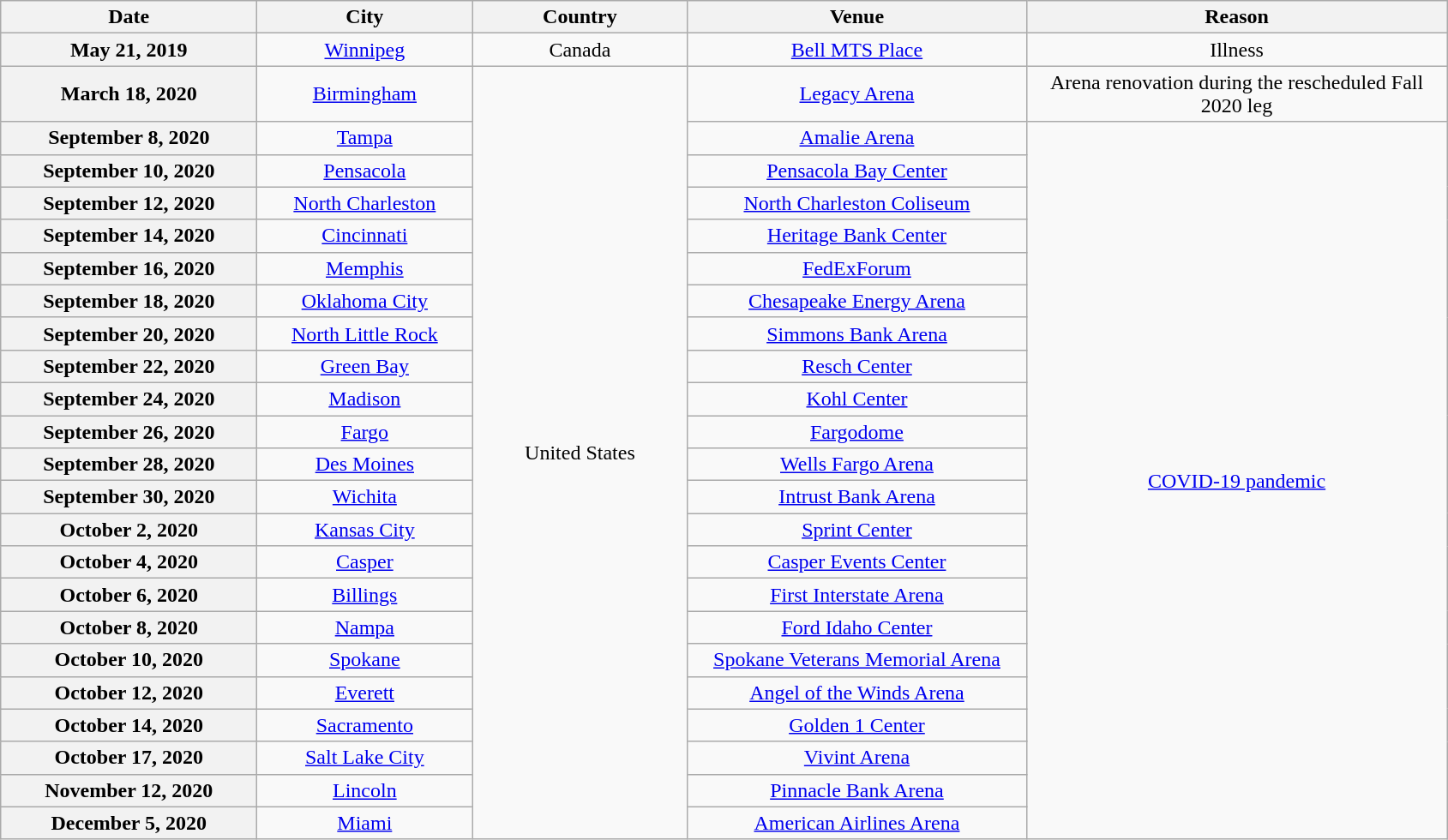<table class="wikitable plainrowheaders" style="text-align:center;">
<tr>
<th scope="col" style="width:12em;">Date</th>
<th scope="col" style="width:10em;">City</th>
<th scope="col" style="width:10em;">Country</th>
<th scope="col" style="width:16em;">Venue</th>
<th scope="col" style="width:20em;">Reason</th>
</tr>
<tr>
<th scope="row">May 21, 2019</th>
<td><a href='#'>Winnipeg</a></td>
<td>Canada</td>
<td><a href='#'>Bell MTS Place</a></td>
<td>Illness</td>
</tr>
<tr>
<th scope="row">March 18, 2020</th>
<td><a href='#'>Birmingham</a></td>
<td rowspan="23">United States</td>
<td><a href='#'>Legacy Arena</a></td>
<td>Arena renovation during the rescheduled Fall 2020 leg</td>
</tr>
<tr>
<th scope="row">September 8, 2020</th>
<td><a href='#'>Tampa</a></td>
<td><a href='#'>Amalie Arena</a></td>
<td rowspan="22"><a href='#'>COVID-19 pandemic</a></td>
</tr>
<tr>
<th scope="row">September 10, 2020</th>
<td><a href='#'>Pensacola</a></td>
<td><a href='#'>Pensacola Bay Center</a></td>
</tr>
<tr>
<th scope="row">September 12, 2020</th>
<td><a href='#'>North Charleston</a></td>
<td><a href='#'>North Charleston Coliseum</a></td>
</tr>
<tr>
<th scope="row">September 14, 2020</th>
<td><a href='#'>Cincinnati</a></td>
<td><a href='#'>Heritage Bank Center</a></td>
</tr>
<tr>
<th scope="row">September 16, 2020</th>
<td><a href='#'>Memphis</a></td>
<td><a href='#'>FedExForum</a></td>
</tr>
<tr>
<th scope="row">September 18, 2020</th>
<td><a href='#'>Oklahoma City</a></td>
<td><a href='#'>Chesapeake Energy Arena</a></td>
</tr>
<tr>
<th scope="row">September 20, 2020</th>
<td><a href='#'>North Little Rock</a></td>
<td><a href='#'>Simmons Bank Arena</a></td>
</tr>
<tr>
<th scope="row">September 22, 2020</th>
<td><a href='#'>Green Bay</a></td>
<td><a href='#'>Resch Center</a></td>
</tr>
<tr>
<th scope="row">September 24, 2020</th>
<td><a href='#'>Madison</a></td>
<td><a href='#'>Kohl Center</a></td>
</tr>
<tr>
<th scope="row">September 26, 2020</th>
<td><a href='#'>Fargo</a></td>
<td><a href='#'>Fargodome</a></td>
</tr>
<tr>
<th scope="row">September 28, 2020</th>
<td><a href='#'>Des Moines</a></td>
<td><a href='#'>Wells Fargo Arena</a></td>
</tr>
<tr>
<th scope="row">September 30, 2020</th>
<td><a href='#'>Wichita</a></td>
<td><a href='#'>Intrust Bank Arena</a></td>
</tr>
<tr>
<th scope="row">October 2, 2020</th>
<td><a href='#'>Kansas City</a></td>
<td><a href='#'>Sprint Center</a></td>
</tr>
<tr>
<th scope="row">October 4, 2020</th>
<td><a href='#'>Casper</a></td>
<td><a href='#'>Casper Events Center</a></td>
</tr>
<tr>
<th scope="row">October 6, 2020</th>
<td><a href='#'>Billings</a></td>
<td><a href='#'>First Interstate Arena</a></td>
</tr>
<tr>
<th scope="row">October 8, 2020 </th>
<td><a href='#'>Nampa</a></td>
<td><a href='#'>Ford Idaho Center</a></td>
</tr>
<tr>
<th scope="row">October 10, 2020</th>
<td><a href='#'>Spokane</a></td>
<td><a href='#'>Spokane Veterans Memorial Arena</a></td>
</tr>
<tr>
<th scope="row">October 12, 2020 </th>
<td><a href='#'>Everett</a></td>
<td><a href='#'>Angel of the Winds Arena</a></td>
</tr>
<tr>
<th scope="row">October 14, 2020</th>
<td><a href='#'>Sacramento</a></td>
<td><a href='#'>Golden 1 Center</a></td>
</tr>
<tr>
<th scope="row">October 17, 2020</th>
<td><a href='#'>Salt Lake City</a></td>
<td><a href='#'>Vivint Arena</a></td>
</tr>
<tr>
<th scope="row">November 12, 2020</th>
<td><a href='#'>Lincoln</a></td>
<td><a href='#'>Pinnacle Bank Arena</a></td>
</tr>
<tr>
<th scope="row">December 5, 2020</th>
<td><a href='#'>Miami</a></td>
<td><a href='#'>American Airlines Arena</a></td>
</tr>
</table>
